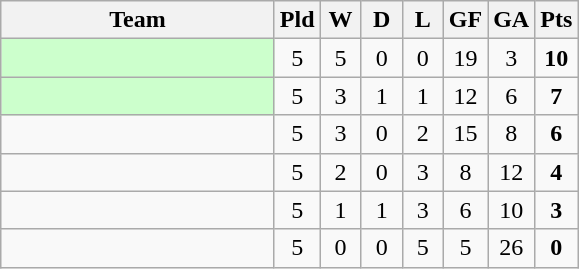<table class=wikitable style="text-align:center">
<tr>
<th width=175>Team</th>
<th width=20>Pld</th>
<th width=20>W</th>
<th width=20>D</th>
<th width=20>L</th>
<th width=20>GF</th>
<th width=20>GA</th>
<th width=20>Pts</th>
</tr>
<tr>
<td align=left style="background:#ccffcc;"></td>
<td>5</td>
<td>5</td>
<td>0</td>
<td>0</td>
<td>19</td>
<td>3</td>
<td><strong>10</strong></td>
</tr>
<tr>
<td align=left style="background:#ccffcc;"></td>
<td>5</td>
<td>3</td>
<td>1</td>
<td>1</td>
<td>12</td>
<td>6</td>
<td><strong>7</strong></td>
</tr>
<tr>
<td align=left></td>
<td>5</td>
<td>3</td>
<td>0</td>
<td>2</td>
<td>15</td>
<td>8</td>
<td><strong>6</strong></td>
</tr>
<tr>
<td align=left></td>
<td>5</td>
<td>2</td>
<td>0</td>
<td>3</td>
<td>8</td>
<td>12</td>
<td><strong>4</strong></td>
</tr>
<tr>
<td align=left></td>
<td>5</td>
<td>1</td>
<td>1</td>
<td>3</td>
<td>6</td>
<td>10</td>
<td><strong>3</strong></td>
</tr>
<tr>
<td align=left></td>
<td>5</td>
<td>0</td>
<td>0</td>
<td>5</td>
<td>5</td>
<td>26</td>
<td><strong>0</strong></td>
</tr>
</table>
